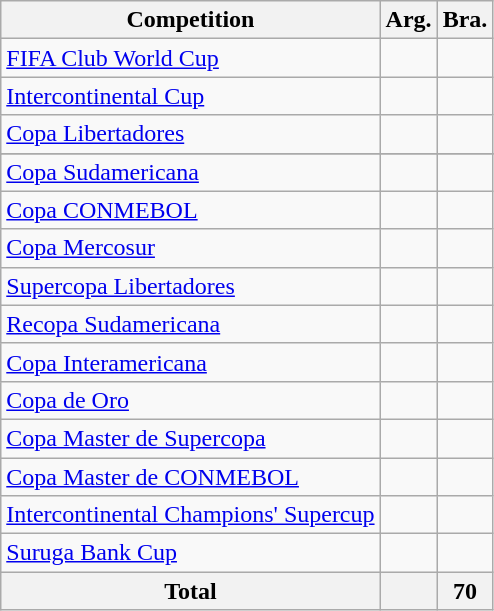<table class="wikitable">
<tr>
<th>Competition</th>
<th>Arg.</th>
<th>Bra.</th>
</tr>
<tr>
<td><a href='#'>FIFA Club World Cup</a></td>
<td></td>
<td><strong></strong></td>
</tr>
<tr>
<td><a href='#'>Intercontinental Cup</a></td>
<td><strong></strong></td>
<td></td>
</tr>
<tr>
<td><a href='#'>Copa Libertadores</a></td>
<td><strong></strong></td>
<td></td>
</tr>
<tr>
</tr>
<tr>
<td><a href='#'>Copa Sudamericana</a></td>
<td><strong></strong></td>
<td></td>
</tr>
<tr>
<td><a href='#'>Copa CONMEBOL</a></td>
<td></td>
<td><strong></strong></td>
</tr>
<tr>
<td><a href='#'>Copa Mercosur</a></td>
<td></td>
<td><strong></strong></td>
</tr>
<tr>
<td><a href='#'>Supercopa Libertadores</a></td>
<td><strong></strong></td>
<td></td>
</tr>
<tr>
<td><a href='#'>Recopa Sudamericana</a></td>
<td></td>
<td><strong></strong></td>
</tr>
<tr>
<td><a href='#'>Copa Interamericana</a></td>
<td><strong></strong></td>
<td></td>
</tr>
<tr>
<td><a href='#'>Copa de Oro</a></td>
<td></td>
<td><strong></strong></td>
</tr>
<tr>
<td><a href='#'>Copa Master de Supercopa</a></td>
<td></td>
<td></td>
</tr>
<tr>
<td><a href='#'>Copa Master de CONMEBOL</a></td>
<td></td>
<td><strong></strong></td>
</tr>
<tr>
<td><a href='#'>Intercontinental Champions' Supercup</a></td>
<td></td>
<td><strong></strong></td>
</tr>
<tr>
<td><a href='#'>Suruga Bank Cup</a></td>
<td><strong></strong></td>
<td></td>
</tr>
<tr>
<th>Total</th>
<th><strong></strong></th>
<th>70</th>
</tr>
</table>
